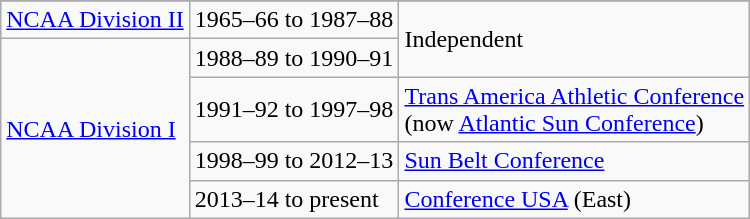<table class="wikitable">
<tr>
</tr>
<tr>
<td><a href='#'>NCAA Division II</a></td>
<td>1965–66 to 1987–88</td>
<td rowspan="2">Independent</td>
</tr>
<tr>
<td rowspan="4"><a href='#'>NCAA Division I</a></td>
<td>1988–89 to 1990–91</td>
</tr>
<tr>
<td>1991–92 to 1997–98</td>
<td><a href='#'>Trans America Athletic Conference</a><br>(now <a href='#'>Atlantic Sun Conference</a>)</td>
</tr>
<tr>
<td>1998–99 to 2012–13</td>
<td><a href='#'>Sun Belt Conference</a></td>
</tr>
<tr>
<td>2013–14 to present</td>
<td><a href='#'>Conference USA</a> (East)</td>
</tr>
</table>
